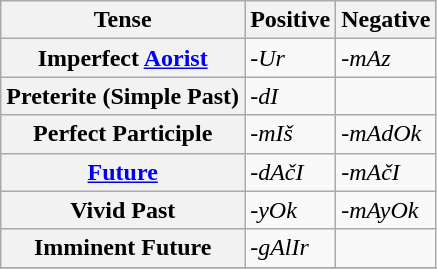<table class="wikitable">
<tr>
<th>Tense</th>
<th>Positive</th>
<th>Negative</th>
</tr>
<tr>
<th>Imperfect <a href='#'>Aorist</a></th>
<td><em>-Ur</em></td>
<td><em>-mAz</em></td>
</tr>
<tr>
<th>Preterite (Simple Past)</th>
<td><em>-dI</em></td>
<td></td>
</tr>
<tr>
<th>Perfect Participle</th>
<td><em>-mIš</em></td>
<td><em>-mAdOk</em></td>
</tr>
<tr>
<th><a href='#'>Future</a></th>
<td><em>-dAčI</em></td>
<td><em>-mAčI</em></td>
</tr>
<tr>
<th>Vivid Past</th>
<td><em>-yOk</em></td>
<td><em>-mAyOk</em></td>
</tr>
<tr>
<th>Imminent Future</th>
<td><em>-gAlIr</em></td>
<td></td>
</tr>
<tr>
</tr>
</table>
